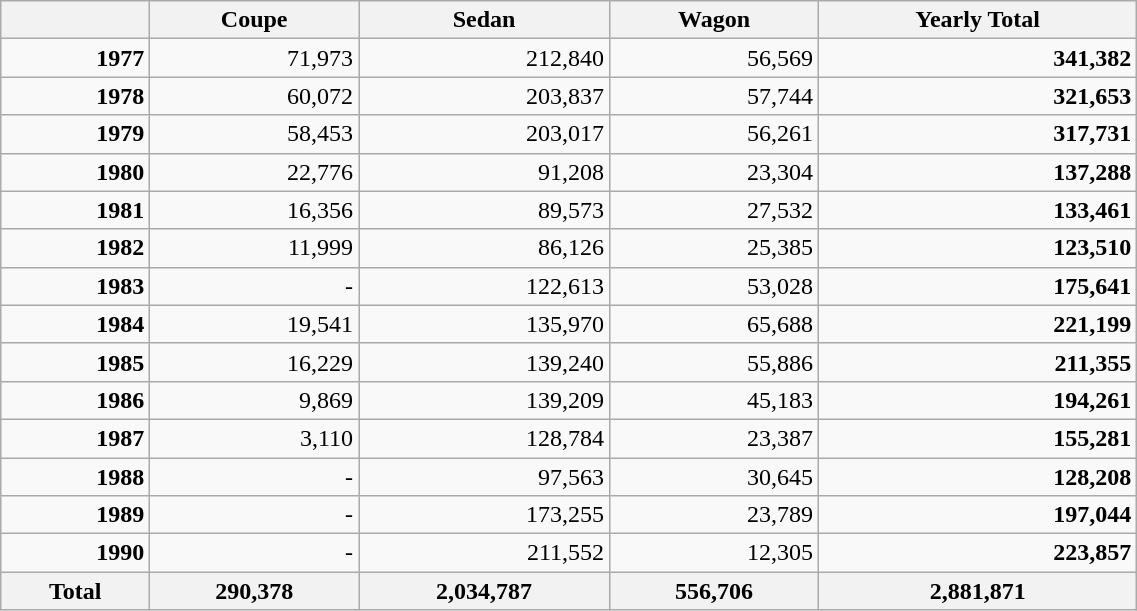<table class="wikitable"  style="text-align:right; width:60%;">
<tr>
<th></th>
<th>Coupe</th>
<th>Sedan</th>
<th>Wagon</th>
<th>Yearly Total</th>
</tr>
<tr>
<td><strong>1977</strong></td>
<td>71,973</td>
<td>212,840</td>
<td>56,569</td>
<td><strong>341,382</strong></td>
</tr>
<tr>
<td><strong>1978</strong></td>
<td>60,072</td>
<td>203,837</td>
<td>57,744</td>
<td><strong>321,653</strong></td>
</tr>
<tr>
<td><strong>1979</strong></td>
<td>58,453</td>
<td>203,017</td>
<td>56,261</td>
<td><strong>317,731</strong></td>
</tr>
<tr>
<td><strong>1980</strong></td>
<td>22,776</td>
<td>91,208</td>
<td>23,304</td>
<td><strong>137,288</strong></td>
</tr>
<tr>
<td><strong>1981</strong></td>
<td>16,356</td>
<td>89,573</td>
<td>27,532</td>
<td><strong>133,461</strong></td>
</tr>
<tr>
<td><strong>1982</strong></td>
<td>11,999</td>
<td>86,126</td>
<td>25,385</td>
<td><strong>123,510</strong></td>
</tr>
<tr>
<td><strong>1983</strong></td>
<td>-</td>
<td>122,613</td>
<td>53,028</td>
<td><strong>175,641</strong></td>
</tr>
<tr>
<td><strong>1984</strong></td>
<td>19,541</td>
<td>135,970</td>
<td>65,688</td>
<td><strong>221,199</strong></td>
</tr>
<tr>
<td><strong>1985</strong></td>
<td>16,229</td>
<td>139,240</td>
<td>55,886</td>
<td><strong>211,355</strong></td>
</tr>
<tr>
<td><strong>1986</strong></td>
<td>9,869</td>
<td>139,209</td>
<td>45,183</td>
<td><strong>194,261</strong></td>
</tr>
<tr>
<td><strong>1987</strong></td>
<td>3,110</td>
<td>128,784</td>
<td>23,387</td>
<td><strong>155,281</strong></td>
</tr>
<tr>
<td><strong>1988</strong></td>
<td>-</td>
<td>97,563</td>
<td>30,645</td>
<td><strong>128,208</strong></td>
</tr>
<tr>
<td><strong>1989</strong></td>
<td>-</td>
<td>173,255</td>
<td>23,789</td>
<td><strong>197,044</strong></td>
</tr>
<tr>
<td><strong>1990</strong></td>
<td>-</td>
<td>211,552</td>
<td>12,305</td>
<td><strong>223,857</strong></td>
</tr>
<tr>
<th>Total</th>
<th>290,378</th>
<th>2,034,787</th>
<th>556,706</th>
<th>2,881,871</th>
</tr>
</table>
